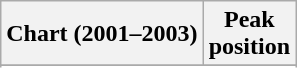<table class="wikitable sortable">
<tr>
<th>Chart (2001–2003)</th>
<th>Peak<br>position</th>
</tr>
<tr>
</tr>
<tr>
</tr>
<tr>
</tr>
</table>
